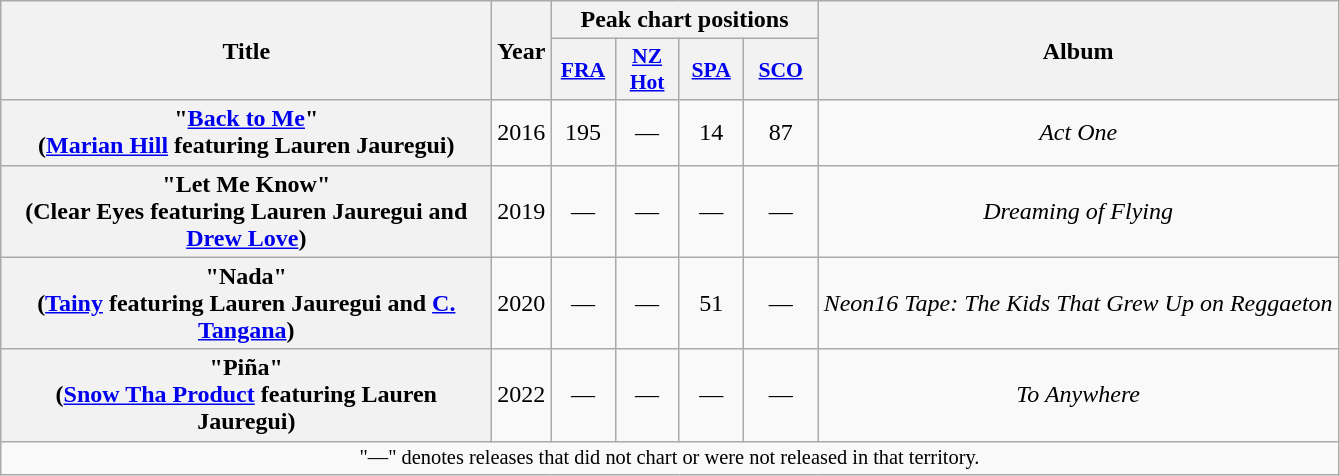<table class="wikitable plainrowheaders" border="1" style="text-align:center;">
<tr>
<th scope="col" rowspan="2" style="width:20em;">Title</th>
<th scope="col" rowspan="2">Year</th>
<th scope="col" colspan="4">Peak chart positions</th>
<th scope="col" rowspan="2">Album</th>
</tr>
<tr>
<th scope="col" style="width:2.5em;font-size:90%;"><a href='#'>FRA</a><br></th>
<th scope="col" style="width:2.5em;font-size:90%;"><a href='#'>NZ<br>Hot</a><br></th>
<th scope="col" style="width:2.5em;font-size:90%;"><a href='#'>SPA</a><br></th>
<th scope="col" style="width:3em;font-size:90%;"><a href='#'>SCO</a><br></th>
</tr>
<tr>
<th scope="row">"<a href='#'>Back to Me</a>"<br><span>(<a href='#'>Marian Hill</a> featuring Lauren Jauregui)</span></th>
<td>2016</td>
<td>195</td>
<td>—</td>
<td>14</td>
<td>87</td>
<td><em>Act One</em></td>
</tr>
<tr>
<th scope="row">"Let Me Know"<br><span>(Clear Eyes featuring Lauren Jauregui and <a href='#'>Drew Love</a>)</span></th>
<td>2019</td>
<td>—</td>
<td>—</td>
<td>—</td>
<td>—</td>
<td><em>Dreaming of Flying</em></td>
</tr>
<tr>
<th scope="row">"Nada"<br><span>(<a href='#'>Tainy</a> featuring Lauren Jauregui and <a href='#'>C. Tangana</a>)</span></th>
<td>2020</td>
<td>—</td>
<td>—</td>
<td>51<br></td>
<td>—</td>
<td><em>Neon16 Tape: The Kids That Grew Up on Reggaeton</em></td>
</tr>
<tr>
<th scope="row">"Piña"<br><span>(<a href='#'>Snow Tha Product</a> featuring Lauren Jauregui)</span></th>
<td>2022</td>
<td>—</td>
<td>—</td>
<td>—</td>
<td>—</td>
<td><em>To Anywhere</em></td>
</tr>
<tr>
<td colspan="13" style="font-size:85%">"—" denotes releases that did not chart or were not released in that territory.</td>
</tr>
</table>
